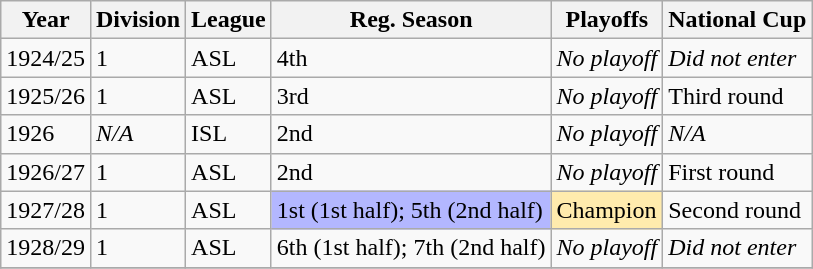<table class="wikitable">
<tr>
<th>Year</th>
<th>Division</th>
<th>League</th>
<th>Reg. Season</th>
<th>Playoffs</th>
<th>National Cup</th>
</tr>
<tr>
<td>1924/25</td>
<td>1</td>
<td>ASL</td>
<td>4th</td>
<td><em>No playoff</em></td>
<td><em>Did not enter</em></td>
</tr>
<tr>
<td>1925/26</td>
<td>1</td>
<td>ASL</td>
<td>3rd</td>
<td><em>No playoff</em></td>
<td>Third round</td>
</tr>
<tr>
<td>1926</td>
<td><em>N/A</em></td>
<td>ISL</td>
<td>2nd</td>
<td><em>No playoff</em></td>
<td><em>N/A</em></td>
</tr>
<tr>
<td>1926/27</td>
<td>1</td>
<td>ASL</td>
<td>2nd</td>
<td><em>No playoff</em></td>
<td>First round</td>
</tr>
<tr>
<td>1927/28</td>
<td>1</td>
<td>ASL</td>
<td bgcolor="B3B7FF">1st (1st half); 5th (2nd half)</td>
<td bgcolor="FFEBAD">Champion</td>
<td>Second round</td>
</tr>
<tr>
<td>1928/29</td>
<td>1</td>
<td>ASL</td>
<td>6th (1st half); 7th (2nd half)</td>
<td><em>No playoff</em></td>
<td><em>Did not enter</em></td>
</tr>
<tr>
</tr>
</table>
